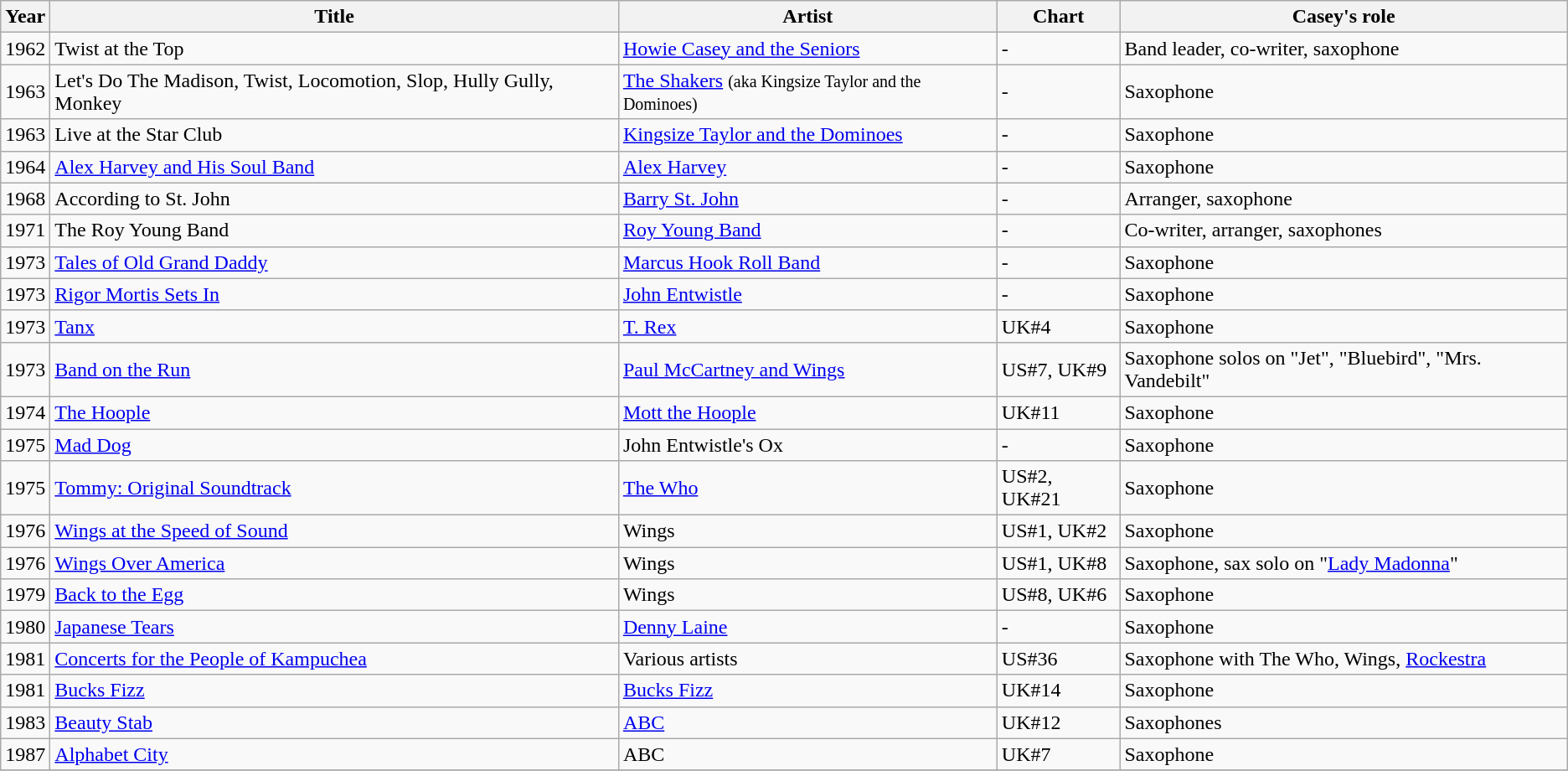<table class="wikitable">
<tr>
<th>Year</th>
<th>Title</th>
<th>Artist</th>
<th>Chart</th>
<th>Casey's role</th>
</tr>
<tr>
<td>1962</td>
<td>Twist at the Top</td>
<td><a href='#'>Howie Casey and the Seniors</a></td>
<td>-</td>
<td>Band leader, co-writer, saxophone</td>
</tr>
<tr>
<td>1963</td>
<td>Let's Do The Madison, Twist, Locomotion, Slop, Hully Gully, Monkey</td>
<td><a href='#'>The Shakers</a> <small>(aka Kingsize Taylor and the Dominoes)</small></td>
<td>-</td>
<td>Saxophone</td>
</tr>
<tr p>
<td>1963</td>
<td>Live at the Star Club</td>
<td><a href='#'>Kingsize Taylor and the Dominoes</a></td>
<td>-</td>
<td>Saxophone</td>
</tr>
<tr>
<td>1964</td>
<td><a href='#'>Alex Harvey and His Soul Band</a></td>
<td><a href='#'>Alex Harvey</a></td>
<td>-</td>
<td>Saxophone</td>
</tr>
<tr>
<td>1968</td>
<td>According to St. John</td>
<td><a href='#'>Barry St. John</a></td>
<td>-</td>
<td>Arranger, saxophone</td>
</tr>
<tr>
<td>1971</td>
<td>The Roy Young Band</td>
<td><a href='#'>Roy Young Band</a></td>
<td>-</td>
<td>Co-writer, arranger, saxophones</td>
</tr>
<tr>
<td>1973</td>
<td><a href='#'>Tales of Old Grand Daddy</a></td>
<td><a href='#'>Marcus Hook Roll Band</a></td>
<td>-</td>
<td>Saxophone</td>
</tr>
<tr>
<td>1973</td>
<td><a href='#'>Rigor Mortis Sets In</a></td>
<td><a href='#'>John Entwistle</a></td>
<td>-</td>
<td>Saxophone</td>
</tr>
<tr>
<td>1973</td>
<td><a href='#'>Tanx</a></td>
<td><a href='#'>T. Rex</a></td>
<td>UK#4</td>
<td>Saxophone</td>
</tr>
<tr>
<td>1973</td>
<td><a href='#'>Band on the Run</a></td>
<td><a href='#'>Paul McCartney and Wings</a></td>
<td>US#7, UK#9</td>
<td>Saxophone solos on "Jet", "Bluebird", "Mrs. Vandebilt"</td>
</tr>
<tr>
<td>1974</td>
<td><a href='#'>The Hoople</a></td>
<td><a href='#'>Mott the Hoople</a></td>
<td>UK#11</td>
<td>Saxophone</td>
</tr>
<tr>
<td>1975</td>
<td><a href='#'>Mad Dog</a></td>
<td>John Entwistle's Ox</td>
<td>-</td>
<td>Saxophone</td>
</tr>
<tr>
<td>1975</td>
<td><a href='#'>Tommy: Original Soundtrack</a></td>
<td><a href='#'>The Who</a></td>
<td>US#2, UK#21</td>
<td>Saxophone</td>
</tr>
<tr>
<td>1976</td>
<td><a href='#'>Wings at the Speed of Sound</a></td>
<td>Wings</td>
<td>US#1, UK#2</td>
<td>Saxophone</td>
</tr>
<tr>
<td>1976</td>
<td><a href='#'>Wings Over America</a></td>
<td>Wings</td>
<td>US#1, UK#8</td>
<td>Saxophone, sax solo on "<a href='#'>Lady Madonna</a>"</td>
</tr>
<tr>
<td>1979</td>
<td><a href='#'>Back to the Egg</a></td>
<td>Wings</td>
<td>US#8, UK#6</td>
<td>Saxophone</td>
</tr>
<tr>
<td>1980</td>
<td><a href='#'>Japanese Tears</a></td>
<td><a href='#'>Denny Laine</a></td>
<td>-</td>
<td>Saxophone</td>
</tr>
<tr>
<td>1981</td>
<td><a href='#'>Concerts for the People of Kampuchea</a></td>
<td>Various artists</td>
<td>US#36</td>
<td>Saxophone with The Who, Wings, <a href='#'>Rockestra</a></td>
</tr>
<tr>
<td>1981</td>
<td><a href='#'>Bucks Fizz</a></td>
<td><a href='#'>Bucks Fizz</a></td>
<td>UK#14</td>
<td>Saxophone</td>
</tr>
<tr>
<td>1983</td>
<td><a href='#'>Beauty Stab</a></td>
<td><a href='#'>ABC</a></td>
<td>UK#12</td>
<td>Saxophones</td>
</tr>
<tr>
<td>1987</td>
<td><a href='#'>Alphabet City</a></td>
<td>ABC</td>
<td>UK#7</td>
<td>Saxophone</td>
</tr>
<tr>
</tr>
</table>
